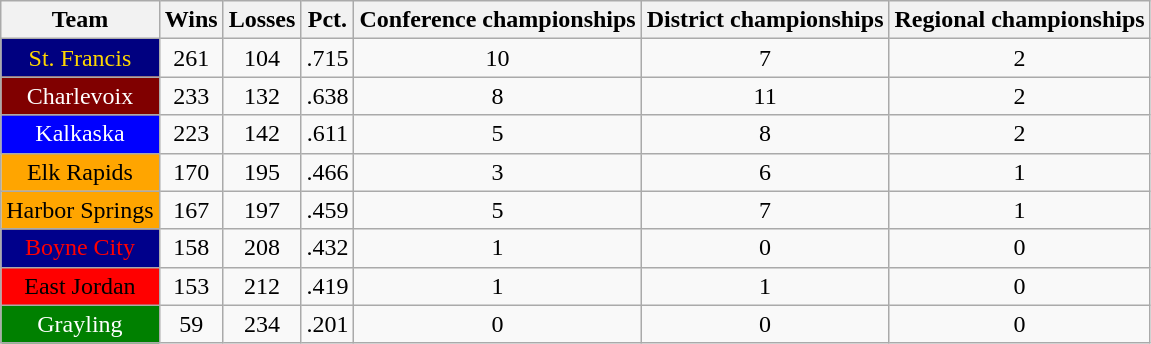<table class="wikitable sortable" style="text-align:center">
<tr>
<th>Team</th>
<th>Wins</th>
<th>Losses</th>
<th>Pct.</th>
<th>Conference championships</th>
<th>District championships</th>
<th>Regional championships</th>
</tr>
<tr>
<td !align=center style="background:navy;color:gold">St. Francis</td>
<td>261</td>
<td>104</td>
<td>.715</td>
<td>10</td>
<td>7</td>
<td>2</td>
</tr>
<tr>
<td !align=center style="background:maroon;color:white">Charlevoix</td>
<td>233</td>
<td>132</td>
<td>.638</td>
<td>8</td>
<td>11</td>
<td>2</td>
</tr>
<tr>
<td !align=center style="background:blue;color:white">Kalkaska</td>
<td>223</td>
<td>142</td>
<td>.611</td>
<td>5</td>
<td>8</td>
<td>2</td>
</tr>
<tr>
<td !align=center style="background:orange;color:black">Elk Rapids</td>
<td>170</td>
<td>195</td>
<td>.466</td>
<td>3</td>
<td>6</td>
<td>1</td>
</tr>
<tr>
<td !align=center style="background:orange;color:black">Harbor Springs</td>
<td>167</td>
<td>197</td>
<td>.459</td>
<td>5</td>
<td>7</td>
<td>1</td>
</tr>
<tr>
<td !align=center style="background:darkblue;color:red">Boyne City</td>
<td>158</td>
<td>208</td>
<td>.432</td>
<td>1</td>
<td>0</td>
<td>0</td>
</tr>
<tr>
<td !align=center style="background:red;color:black">East Jordan</td>
<td>153</td>
<td>212</td>
<td>.419</td>
<td>1</td>
<td>1</td>
<td>0</td>
</tr>
<tr>
<td !align=center style="background:green;color:white">Grayling</td>
<td>59</td>
<td>234</td>
<td>.201</td>
<td>0</td>
<td>0</td>
<td>0</td>
</tr>
</table>
